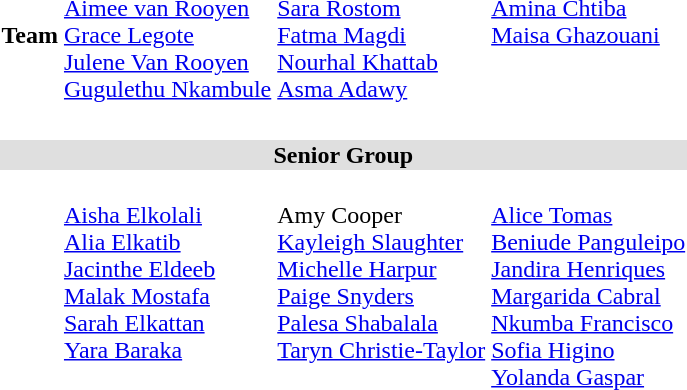<table>
<tr bgcolor="DFDFDF">
</tr>
<tr>
<th scope=row style="text-align:left">Team</th>
<td valign="top"><br><a href='#'>Aimee van Rooyen</a><br><a href='#'>Grace Legote</a><br><a href='#'>Julene Van Rooyen</a><br><a href='#'>Gugulethu Nkambule</a></td>
<td valign="top"><br><a href='#'>Sara Rostom</a><br><a href='#'>Fatma Magdi</a><br><a href='#'>Nourhal Khattab</a><br><a href='#'>Asma Adawy</a></td>
<td valign="top"><br><a href='#'>Amina Chtiba</a><br><a href='#'>Maisa Ghazouani</a></td>
</tr>
<tr bgcolor="DFDFDF">
</tr>
<tr>
<th scope=row style="text-align:left"></th>
<td></td>
<td></td>
<td></td>
</tr>
<tr>
<th scope=row style="text-align:left"></th>
<td></td>
<td></td>
<td></td>
</tr>
<tr>
<th scope=row style="text-align:left"></th>
<td></td>
<td></td>
<td></td>
</tr>
<tr>
<th scope=row style="text-align:left"></th>
<td></td>
<td></td>
<td></td>
</tr>
<tr>
<th scope=row style="text-align:left"></th>
<td></td>
<td></td>
<td></td>
</tr>
<tr bgcolor="DFDFDF">
<td colspan="4" align="center"><strong>Senior Group</strong></td>
</tr>
<tr>
<th scope=row style="text-align:left"></th>
<td valign="top"><br><a href='#'>Aisha Elkolali</a><br><a href='#'>Alia Elkatib</a><br><a href='#'>Jacinthe Eldeeb</a><br><a href='#'>Malak Mostafa</a><br><a href='#'>Sarah Elkattan</a><br><a href='#'>Yara Baraka</a></td>
<td valign="top"><br>Amy Cooper<br><a href='#'>Kayleigh Slaughter</a><br><a href='#'>Michelle Harpur</a><br><a href='#'>Paige Snyders</a><br><a href='#'>Palesa Shabalala</a><br><a href='#'>Taryn Christie-Taylor</a></td>
<td valign="top"><br><a href='#'>Alice Tomas</a><br><a href='#'>Beniude Panguleipo</a><br><a href='#'>Jandira Henriques</a><br><a href='#'>Margarida Cabral</a><br><a href='#'>Nkumba Francisco</a><br><a href='#'>Sofia Higino</a><br><a href='#'>Yolanda Gaspar</a></td>
</tr>
<tr>
</tr>
</table>
